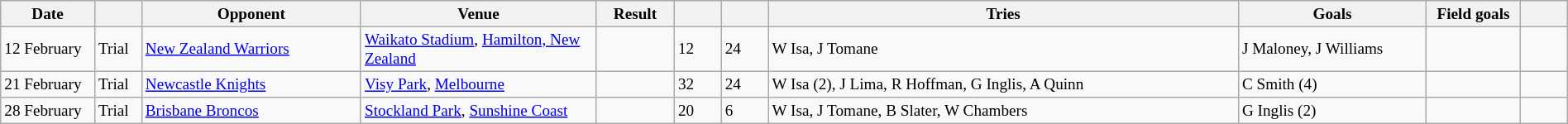<table class="wikitable"  style="font-size:80%; width:100%;">
<tr>
<th width="6%">Date</th>
<th width="3%"></th>
<th width="14%">Opponent</th>
<th width="15%">Venue</th>
<th width="5%">Result</th>
<th width="3%"></th>
<th width="3%"></th>
<th width="30%">Tries</th>
<th width="12%">Goals</th>
<th width="6%">Field goals</th>
<th width="3%"></th>
</tr>
<tr>
<td>12 February</td>
<td>Trial</td>
<td> <a href='#'>New Zealand Warriors</a></td>
<td><a href='#'>Waikato Stadium</a>, <a href='#'>Hamilton, New Zealand</a></td>
<td></td>
<td>12</td>
<td>24</td>
<td>W Isa, J Tomane</td>
<td>J Maloney, J Williams</td>
<td></td>
<td></td>
</tr>
<tr>
<td>21 February</td>
<td>Trial</td>
<td> <a href='#'>Newcastle Knights</a></td>
<td><a href='#'>Visy Park</a>, <a href='#'>Melbourne</a></td>
<td></td>
<td>32</td>
<td>24</td>
<td>W Isa (2), J Lima, R Hoffman, G Inglis, A Quinn</td>
<td>C Smith (4)</td>
<td></td>
<td></td>
</tr>
<tr>
<td>28 February</td>
<td>Trial</td>
<td> <a href='#'>Brisbane Broncos</a></td>
<td><a href='#'>Stockland Park</a>, <a href='#'>Sunshine Coast</a></td>
<td></td>
<td>20</td>
<td>6</td>
<td>W Isa, J Tomane, B Slater, W Chambers</td>
<td>G Inglis (2)</td>
<td></td>
<td></td>
</tr>
</table>
